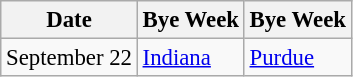<table class="wikitable" style="font-size:95%;">
<tr>
<th>Date</th>
<th>Bye Week</th>
<th>Bye Week</th>
</tr>
<tr>
<td>September 22</td>
<td><a href='#'>Indiana</a></td>
<td><a href='#'>Purdue</a></td>
</tr>
</table>
